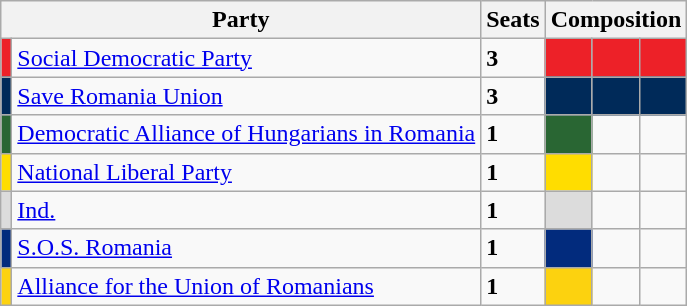<table class="wikitable">
<tr>
<th colspan="2">Party</th>
<th>Seats</th>
<th colspan="3">Composition</th>
</tr>
<tr>
<td style="background-color:#ED2128;"></td>
<td><a href='#'>Social Democratic Party</a></td>
<td><strong>3</strong></td>
<td style="background-color:#ED2128;"></td>
<td style="background-color:#ED2128;"></td>
<td style="background-color:#ED2128;"></td>
</tr>
<tr>
<td style="background-color:#002A59;"></td>
<td><a href='#'>Save Romania Union</a></td>
<td><strong>3</strong></td>
<td style="background-color:#002A59;"></td>
<td style="background-color:#002A59;"></td>
<td style="background-color:#002A59;"></td>
</tr>
<tr>
<td style="background-color:#296633;"></td>
<td><a href='#'>Democratic Alliance of Hungarians in Romania</a></td>
<td><strong>1</strong></td>
<td style="background-color:#296633;"></td>
<td></td>
<td></td>
</tr>
<tr>
<td style="background-color:#FFDD00;"></td>
<td><a href='#'>National Liberal Party</a></td>
<td><strong>1</strong></td>
<td style="background-color:#FFDD00;"></td>
<td></td>
<td></td>
</tr>
<tr>
<td style="background-color:#DCDCDC;"></td>
<td><a href='#'>Ind.</a></td>
<td><strong>1</strong></td>
<td style="background-color:#DCDCDC;"></td>
<td></td>
<td></td>
</tr>
<tr>
<td style="background-color:#022B7D;"></td>
<td><a href='#'>S.O.S. Romania</a></td>
<td><strong>1</strong></td>
<td style="background-color:#022B7D;"></td>
<td></td>
<td></td>
</tr>
<tr>
<td style="background-color:#FCD20F;"></td>
<td><a href='#'>Alliance for the Union of Romanians</a></td>
<td><strong>1</strong></td>
<td style="background-color:#FCD20F;"></td>
<td></td>
<td></td>
</tr>
</table>
